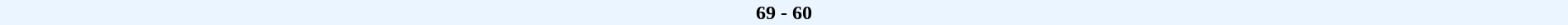<table cellspacing=0 width=100% style=background:#EBF5FF>
<tr>
<td width=22% align=right><strong></strong></td>
<td align=center width=15%><strong>69 - 60 </strong></td>
<td width=22%><strong></strong></td>
</tr>
</table>
